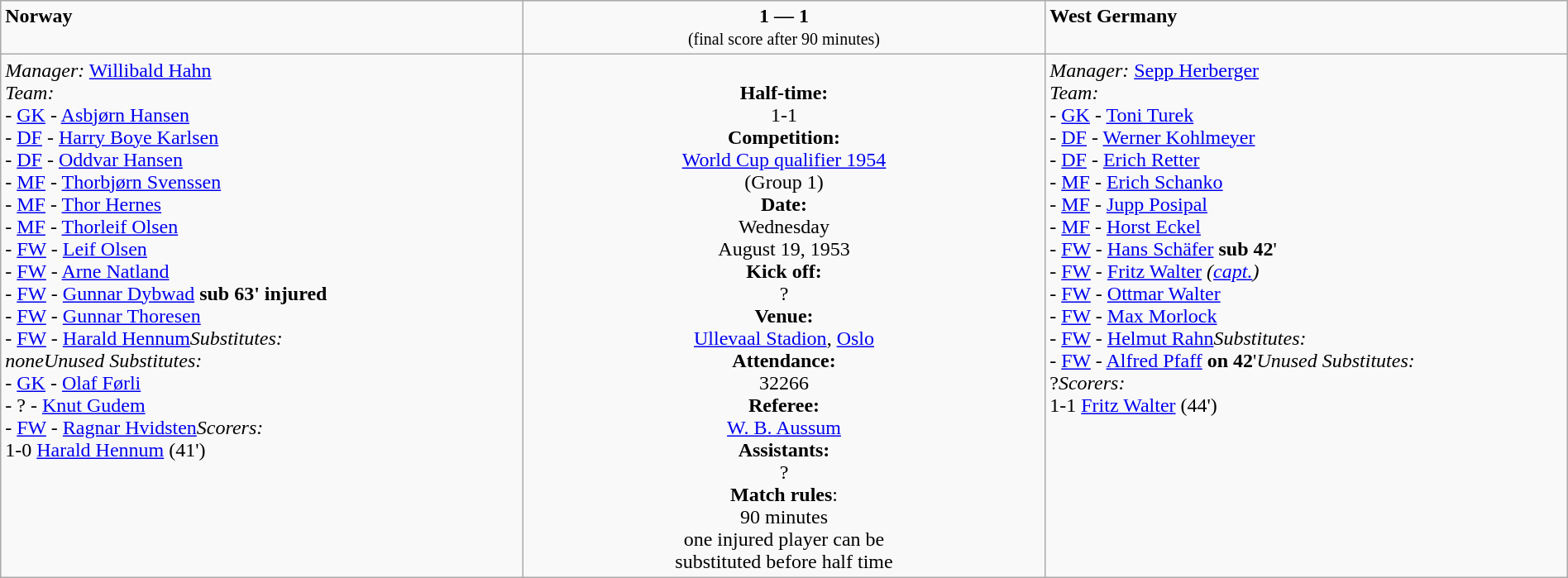<table border=0 class="wikitable" width=100%>
<tr>
<td width=33% valign=top><span> <strong>Norway</strong></span></td>
<td width=33% valign=top align=center><span><strong>1 — 1</strong></span><br><small>(final score after 90 minutes)</small></td>
<td width=33% valign=top><span>  <strong>West Germany</strong></span></td>
</tr>
<tr>
<td valign=top><em>Manager:</em>  <a href='#'>Willibald Hahn</a><br><em>Team:</em>
<br> - <a href='#'>GK</a> - <a href='#'>Asbjørn Hansen</a>
<br> - <a href='#'>DF</a> - <a href='#'>Harry Boye Karlsen</a>
<br> - <a href='#'>DF</a> - <a href='#'>Oddvar Hansen</a>
<br> - <a href='#'>MF</a> - <a href='#'>Thorbjørn Svenssen</a>
<br> - <a href='#'>MF</a> - <a href='#'>Thor Hernes</a>
<br> - <a href='#'>MF</a> - <a href='#'>Thorleif Olsen</a>
<br> - <a href='#'>FW</a> - <a href='#'>Leif Olsen</a>
<br> - <a href='#'>FW</a> - <a href='#'>Arne Natland</a>
<br> - <a href='#'>FW</a> - <a href='#'>Gunnar Dybwad</a> <strong>sub 63' injured</strong>
<br> - <a href='#'>FW</a> - <a href='#'>Gunnar Thoresen</a>
<br> - <a href='#'>FW</a> - <a href='#'>Harald Hennum</a><em>Substitutes:</em><br><em>none</em><em>Unused Substitutes:</em>
<br> - <a href='#'>GK</a> - <a href='#'>Olaf Førli</a>
<br> - ? - <a href='#'>Knut Gudem</a>
<br> - <a href='#'>FW</a> - <a href='#'>Ragnar Hvidsten</a><em>Scorers:</em>
<br>1-0 <a href='#'>Harald Hennum</a> (41')</td>
<td valign=middle align=center><br><strong>Half-time:</strong><br>1-1<br><strong>Competition:</strong><br><a href='#'>World Cup qualifier 1954</a><br> (Group 1)<br><strong>Date:</strong><br>Wednesday<br>August 19, 1953<br><strong>Kick off:</strong><br>?<br><strong>Venue:</strong><br><a href='#'>Ullevaal Stadion</a>, <a href='#'>Oslo</a><br><strong>Attendance:</strong><br> 32266<br><strong>Referee:</strong><br><a href='#'>W. B. Aussum</a> <br><strong>Assistants:</strong><br>?<br><strong>Match rules</strong>:<br>90 minutes<br>one injured player can be<br>substituted before half time
</td>
<td valign=top><em>Manager:</em>  <a href='#'>Sepp Herberger</a><br><em>Team:</em>
<br> - <a href='#'>GK</a> - <a href='#'>Toni Turek</a>
<br> - <a href='#'>DF</a> - <a href='#'>Werner Kohlmeyer</a>
<br> - <a href='#'>DF</a> - <a href='#'>Erich Retter</a>
<br> - <a href='#'>MF</a> - <a href='#'>Erich Schanko</a>
<br> - <a href='#'>MF</a> - <a href='#'>Jupp Posipal</a>
<br> - <a href='#'>MF</a> - <a href='#'>Horst Eckel</a>
<br> - <a href='#'>FW</a> - <a href='#'>Hans Schäfer</a> <strong>sub 42</strong>'
<br> - <a href='#'>FW</a> - <a href='#'>Fritz Walter</a> <em>(<a href='#'>capt.</a>)</em>
<br> - <a href='#'>FW</a> - <a href='#'>Ottmar Walter</a>
<br> - <a href='#'>FW</a> - <a href='#'>Max Morlock</a>
<br> - <a href='#'>FW</a> - <a href='#'>Helmut Rahn</a><em>Substitutes:</em>
<br> - <a href='#'>FW</a> - <a href='#'>Alfred Pfaff</a> <strong>on 42</strong>'<em>Unused Substitutes:</em>
<br> ?<em>Scorers:</em>
<br>1-1 <a href='#'>Fritz Walter</a> (44')</td>
</tr>
</table>
